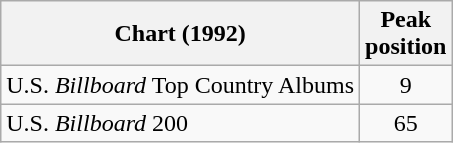<table class="wikitable">
<tr>
<th>Chart (1992)</th>
<th>Peak<br>position</th>
</tr>
<tr>
<td>U.S. <em>Billboard</em> Top Country Albums</td>
<td align="center">9</td>
</tr>
<tr>
<td>U.S. <em>Billboard</em> 200</td>
<td align="center">65</td>
</tr>
</table>
